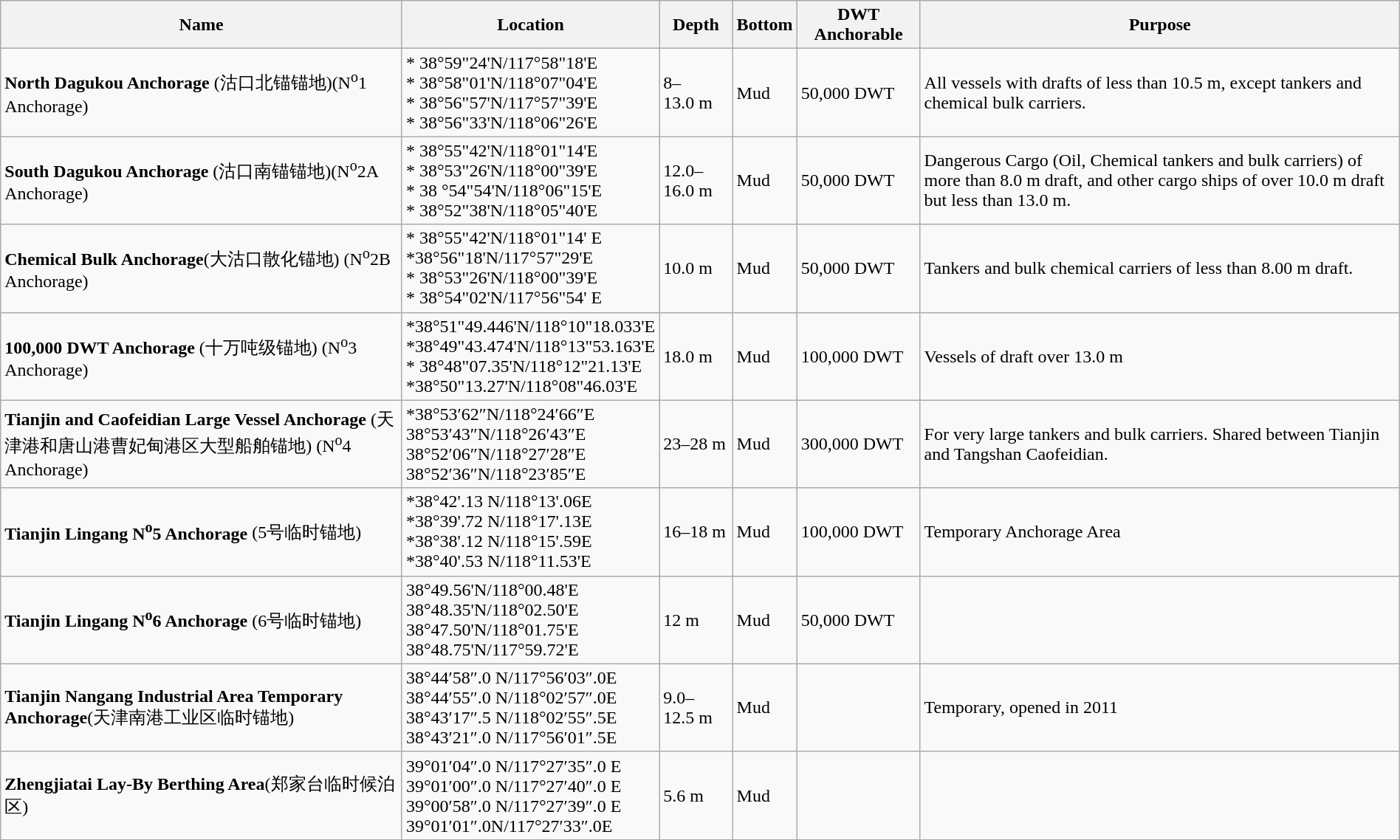<table class="wikitable collapsible collapsed" style="margin: 1em auto 1em auto;">
<tr>
<th>Name</th>
<th>Location</th>
<th>Depth</th>
<th>Bottom</th>
<th>DWT Anchorable</th>
<th>Purpose</th>
</tr>
<tr>
<td><strong>North Dagukou Anchorage</strong> (沽口北锚锚地)(N<sup>o</sup>1 Anchorage)</td>
<td>* 38°59"24'N/117°58"18'E <br>* 38°58"01'N/118°07"04'E <br>* 38°56"57'N/117°57"39'E <br>* 38°56"33'N/118°06"26'E</td>
<td>8–13.0 m</td>
<td>Mud</td>
<td>50,000 DWT</td>
<td>All vessels with drafts of less than 10.5 m, except tankers and chemical bulk carriers.</td>
</tr>
<tr>
<td><strong>South Dagukou Anchorage</strong> (沽口南锚锚地)(N<sup>o</sup>2A Anchorage)</td>
<td>* 38°55"42'N/118°01"14'E <br>* 38°53"26'N/118°00"39'E<br>* 38 °54"54'N/118°06"15'E<br>* 38°52"38'N/118°05"40'E</td>
<td>12.0–16.0 m</td>
<td>Mud</td>
<td>50,000 DWT</td>
<td>Dangerous Cargo (Oil, Chemical tankers and bulk carriers) of more than 8.0 m draft, and other cargo ships of over 10.0 m draft but less than 13.0 m.</td>
</tr>
<tr>
<td><strong>Chemical Bulk Anchorage</strong>(大沽口散化锚地) (N<sup>o</sup>2B Anchorage)</td>
<td>* 38°55"42'N/118°01"14' E<br>*38°56"18'N/117°57"29'E<br>* 38°53"26'N/118°00"39'E<br>* 38°54"02'N/117°56"54' E</td>
<td>10.0 m</td>
<td>Mud</td>
<td>50,000 DWT</td>
<td>Tankers and bulk chemical carriers of less than 8.00 m draft.</td>
</tr>
<tr>
<td><strong>100,000 DWT Anchorage</strong> (十万吨级锚地) (N<sup>o</sup>3 Anchorage)</td>
<td>*38°51"49.446'N/118°10"18.033'E<br>*38°49"43.474'N/118°13"53.163'E<br>* 38°48"07.35'N/118°12"21.13'E<br>*38°50"13.27'N/118°08"46.03'E</td>
<td>18.0 m</td>
<td>Mud</td>
<td>100,000 DWT</td>
<td>Vessels of draft over 13.0 m</td>
</tr>
<tr>
<td><strong>Tianjin and Caofeidian Large Vessel Anchorage</strong> (天津港和唐山港曹妃甸港区大型船舶锚地) (N<sup>o</sup>4 Anchorage)</td>
<td>*38°53′62″N/118°24′66″E<br>38°53′43″N/118°26′43″E<br>38°52′06″N/118°27′28″E<br>38°52′36″N/118°23′85″E</td>
<td>23–28 m</td>
<td>Mud</td>
<td>300,000 DWT</td>
<td>For very large tankers and bulk carriers. Shared between Tianjin and Tangshan Caofeidian.</td>
</tr>
<tr>
<td><strong>Tianjin Lingang N<sup>o</sup>5 Anchorage</strong> (5号临时锚地)</td>
<td>*38°42'.13 N/118°13'.06E <br>*38°39'.72 N/118°17'.13E<br>*38°38'.12 N/118°15'.59E<br>*38°40'.53 N/118°11.53'E</td>
<td>16–18 m</td>
<td>Mud</td>
<td>100,000 DWT</td>
<td>Temporary Anchorage Area</td>
</tr>
<tr>
<td><strong>Tianjin Lingang N<sup>o</sup>6 Anchorage</strong> (6号临时锚地)</td>
<td>38°49.56'N/118°00.48'E<br>38°48.35'N/118°02.50'E<br>38°47.50'N/118°01.75'E<br>38°48.75'N/117°59.72'E</td>
<td>12 m</td>
<td>Mud</td>
<td>50,000 DWT</td>
<td></td>
</tr>
<tr>
<td><strong>Tianjin Nangang Industrial Area Temporary Anchorage</strong>(天津南港工业区临时锚地)</td>
<td>38°44′58″.0 N/117°56′03″.0E<br>38°44′55″.0 N/118°02′57″.0E<br>38°43′17″.5 N/118°02′55″.5E<br>38°43′21″.0 N/117°56′01″.5E</td>
<td>9.0–12.5 m</td>
<td>Mud</td>
<td></td>
<td>Temporary, opened in 2011</td>
</tr>
<tr>
<td><strong>Zhengjiatai Lay-By Berthing Area</strong>(郑家台临时候泊区)</td>
<td>39°01′04″.0 N/117°27′35″.0 E <br>39°01′00″.0 N/117°27′40″.0 E <br>39°00′58″.0 N/117°27′39″.0 E<br>39°01′01″.0N/117°27′33″.0E</td>
<td>5.6 m</td>
<td>Mud</td>
<td></td>
</tr>
</table>
